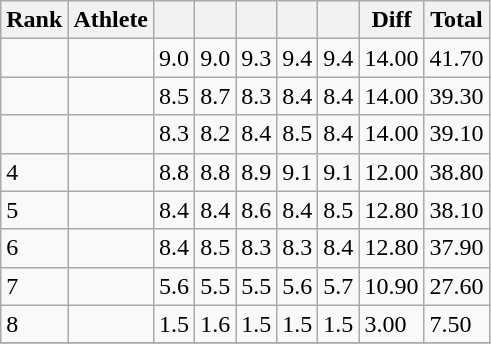<table class="wikitable sortable">
<tr>
<th>Rank</th>
<th>Athlete</th>
<th></th>
<th></th>
<th></th>
<th></th>
<th></th>
<th>Diff</th>
<th>Total</th>
</tr>
<tr>
<td></td>
<td></td>
<td>9.0</td>
<td>9.0</td>
<td>9.3</td>
<td>9.4</td>
<td>9.4</td>
<td>14.00</td>
<td>41.70</td>
</tr>
<tr>
<td></td>
<td></td>
<td>8.5</td>
<td>8.7</td>
<td>8.3</td>
<td>8.4</td>
<td>8.4</td>
<td>14.00</td>
<td>39.30</td>
</tr>
<tr>
<td></td>
<td></td>
<td>8.3</td>
<td>8.2</td>
<td>8.4</td>
<td>8.5</td>
<td>8.4</td>
<td>14.00</td>
<td>39.10</td>
</tr>
<tr>
<td>4</td>
<td></td>
<td>8.8</td>
<td>8.8</td>
<td>8.9</td>
<td>9.1</td>
<td>9.1</td>
<td>12.00</td>
<td>38.80</td>
</tr>
<tr>
<td>5</td>
<td></td>
<td>8.4</td>
<td>8.4</td>
<td>8.6</td>
<td>8.4</td>
<td>8.5</td>
<td>12.80</td>
<td>38.10</td>
</tr>
<tr>
<td>6</td>
<td></td>
<td>8.4</td>
<td>8.5</td>
<td>8.3</td>
<td>8.3</td>
<td>8.4</td>
<td>12.80</td>
<td>37.90</td>
</tr>
<tr>
<td>7</td>
<td></td>
<td>5.6</td>
<td>5.5</td>
<td>5.5</td>
<td>5.6</td>
<td>5.7</td>
<td>10.90</td>
<td>27.60</td>
</tr>
<tr>
<td>8</td>
<td></td>
<td>1.5</td>
<td>1.6</td>
<td>1.5</td>
<td>1.5</td>
<td>1.5</td>
<td>3.00</td>
<td>7.50</td>
</tr>
<tr>
</tr>
</table>
